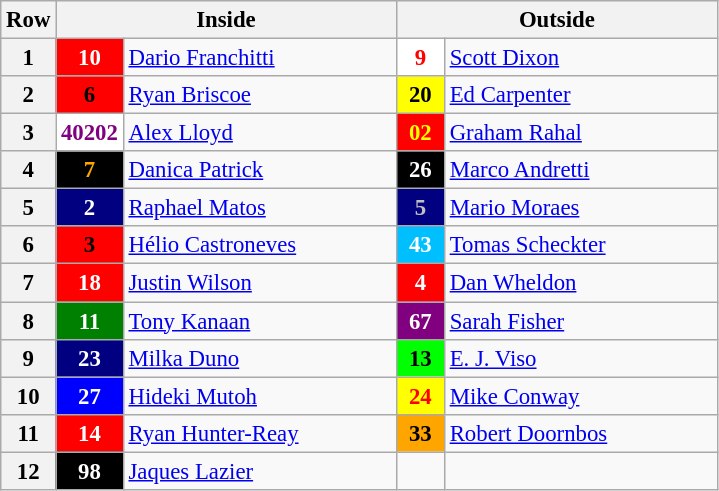<table class="wikitable" style="font-size: 95%;">
<tr>
<th>Row</th>
<th colspan=2>Inside</th>
<th colspan=2>Outside</th>
</tr>
<tr>
<th>1</th>
<td style="background:red; color:white;" align="center" width="25"><strong>10</strong></td>
<td width="175"> <a href='#'>Dario Franchitti</a></td>
<td style="background:white; color:red;" align=center width="25"><strong>9</strong></td>
<td width="175"> <a href='#'>Scott Dixon</a></td>
</tr>
<tr>
<th>2</th>
<td style="background:red; color:black;" align="center" width="25"><strong>6</strong></td>
<td width="175"> <a href='#'>Ryan Briscoe</a></td>
<td style="background:yellow; color:black;" align=center><strong>20</strong></td>
<td width="175"> <a href='#'>Ed Carpenter</a></td>
</tr>
<tr>
<th>3</th>
<td style="background:white; color:purple;" align=center><strong>40202</strong></td>
<td> <a href='#'>Alex Lloyd</a></td>
<td style="background:red; color:yellow;" align="center"><strong>02</strong></td>
<td> <a href='#'>Graham Rahal</a></td>
</tr>
<tr>
<th>4</th>
<td style="background:black; color:orange;" align=center><strong>7</strong></td>
<td> <a href='#'>Danica Patrick</a></td>
<td style="background:black; color:white;" align=center><strong>26</strong></td>
<td> <a href='#'>Marco Andretti</a></td>
</tr>
<tr>
<th>5</th>
<td style="background:navy; color:white;" align=center><strong>2</strong></td>
<td> <a href='#'>Raphael Matos</a></td>
<td style="background:navy; color:silver;" align=center><strong>5</strong></td>
<td width="175"> <a href='#'>Mario Moraes</a></td>
</tr>
<tr>
<th>6</th>
<td style="background:red; color:black;" align=center><strong>3</strong></td>
<td> <a href='#'>Hélio Castroneves</a></td>
<td style="background:DeepSkyBlue; color:white;" align=center><strong>43</strong></td>
<td> <a href='#'>Tomas Scheckter</a></td>
</tr>
<tr>
<th>7</th>
<td style="background:red; color:white;" align=center><strong>18</strong></td>
<td> <a href='#'>Justin Wilson</a></td>
<td style="background:red; color:white;" align=center><strong>4</strong></td>
<td> <a href='#'>Dan Wheldon</a></td>
</tr>
<tr>
<th>8</th>
<td style="background:green; color:white;" align=center><strong>11</strong></td>
<td> <a href='#'>Tony Kanaan</a></td>
<td style="background:purple; color:white;" align=center><strong>67</strong></td>
<td> <a href='#'>Sarah Fisher</a></td>
</tr>
<tr>
<th>9</th>
<td style="background:navy; color:white;" align=center><strong>23</strong></td>
<td> <a href='#'>Milka Duno</a></td>
<td style="background:lime; color:black;" align=center><strong>13</strong></td>
<td> <a href='#'>E. J. Viso</a></td>
</tr>
<tr>
<th>10</th>
<td style="background:blue; color:white;" align=center><strong>27</strong></td>
<td> <a href='#'>Hideki Mutoh</a></td>
<td style="background:yellow; color:red;" align=center><strong>24</strong></td>
<td> <a href='#'>Mike Conway</a></td>
</tr>
<tr>
<th>11</th>
<td style="background:red; color:white;" align=center><strong>14</strong></td>
<td> <a href='#'>Ryan Hunter-Reay</a></td>
<td style="background:orange; color:black;" align=center><strong>33</strong></td>
<td> <a href='#'>Robert Doornbos</a></td>
</tr>
<tr>
<th>12</th>
<td style="background:black; color:white;" align=center><strong>98</strong></td>
<td> <a href='#'>Jaques Lazier</a></td>
<td></td>
<td></td>
</tr>
</table>
